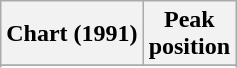<table class="wikitable sortable plainrowheaders" style="text-align:center">
<tr>
<th scope="col">Chart (1991)</th>
<th scope="col">Peak<br>position</th>
</tr>
<tr>
</tr>
<tr>
</tr>
</table>
